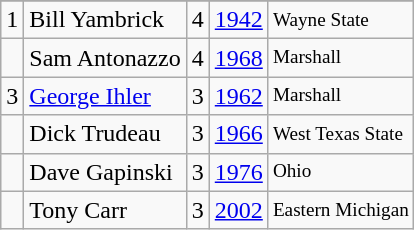<table class="wikitable">
<tr>
</tr>
<tr>
<td>1</td>
<td>Bill Yambrick</td>
<td>4</td>
<td><a href='#'>1942</a></td>
<td style="font-size:80%;">Wayne State</td>
</tr>
<tr>
<td></td>
<td>Sam Antonazzo</td>
<td>4</td>
<td><a href='#'>1968</a></td>
<td style="font-size:80%;">Marshall</td>
</tr>
<tr>
<td>3</td>
<td><a href='#'>George Ihler</a></td>
<td>3</td>
<td><a href='#'>1962</a></td>
<td style="font-size:80%;">Marshall</td>
</tr>
<tr>
<td></td>
<td>Dick Trudeau</td>
<td>3</td>
<td><a href='#'>1966</a></td>
<td style="font-size:80%;">West Texas State</td>
</tr>
<tr>
<td></td>
<td>Dave Gapinski</td>
<td>3</td>
<td><a href='#'>1976</a></td>
<td style="font-size:80%;">Ohio</td>
</tr>
<tr>
<td></td>
<td>Tony Carr</td>
<td>3</td>
<td><a href='#'>2002</a></td>
<td style="font-size:80%;">Eastern Michigan</td>
</tr>
</table>
